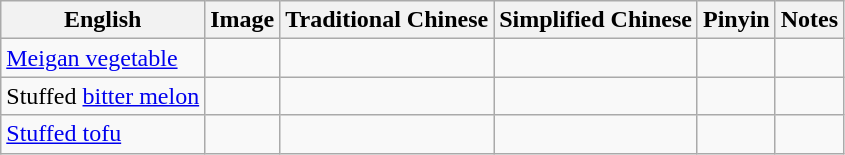<table class="wikitable">
<tr>
<th>English</th>
<th>Image</th>
<th>Traditional Chinese</th>
<th>Simplified Chinese</th>
<th>Pinyin</th>
<th>Notes</th>
</tr>
<tr>
<td><a href='#'>Meigan vegetable</a></td>
<td></td>
<td></td>
<td></td>
<td></td>
<td></td>
</tr>
<tr>
<td>Stuffed <a href='#'>bitter melon</a></td>
<td></td>
<td></td>
<td></td>
<td></td>
<td></td>
</tr>
<tr>
<td><a href='#'>Stuffed tofu</a></td>
<td></td>
<td></td>
<td></td>
<td></td>
<td></td>
</tr>
</table>
